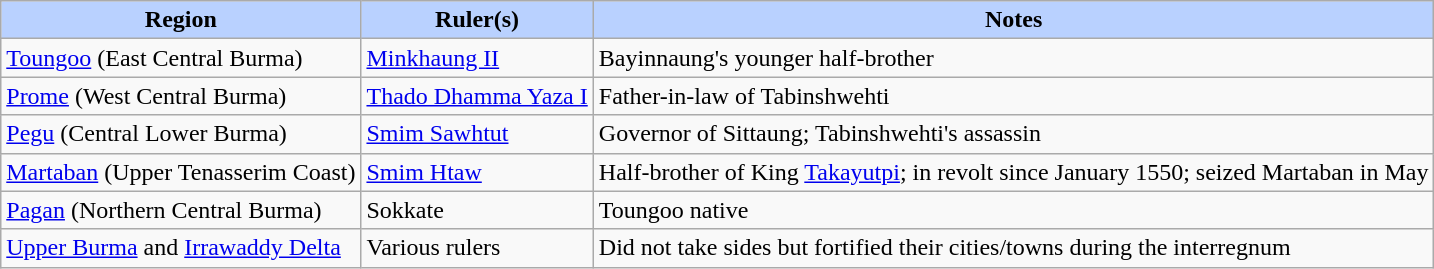<table class="wikitable">
<tr>
<th style="background-color:#B9D1FF">Region</th>
<th style="background-color:#B9D1FF">Ruler(s)</th>
<th style="background-color:#B9D1FF">Notes</th>
</tr>
<tr>
<td><a href='#'>Toungoo</a> (East Central Burma)</td>
<td><a href='#'>Minkhaung II</a></td>
<td>Bayinnaung's younger half-brother</td>
</tr>
<tr>
<td><a href='#'>Prome</a> (West Central Burma)</td>
<td><a href='#'>Thado Dhamma Yaza I</a></td>
<td>Father-in-law of Tabinshwehti</td>
</tr>
<tr>
<td><a href='#'>Pegu</a> (Central Lower Burma)</td>
<td><a href='#'>Smim Sawhtut</a></td>
<td>Governor of Sittaung; Tabinshwehti's assassin</td>
</tr>
<tr>
<td><a href='#'>Martaban</a> (Upper Tenasserim Coast)</td>
<td><a href='#'>Smim Htaw</a></td>
<td>Half-brother of King <a href='#'>Takayutpi</a>; in revolt since January 1550; seized Martaban in May</td>
</tr>
<tr>
<td><a href='#'>Pagan</a> (Northern Central Burma)</td>
<td>Sokkate</td>
<td>Toungoo native</td>
</tr>
<tr>
<td><a href='#'>Upper Burma</a> and <a href='#'>Irrawaddy Delta</a></td>
<td>Various rulers</td>
<td>Did not take sides but fortified their cities/towns during the interregnum</td>
</tr>
</table>
